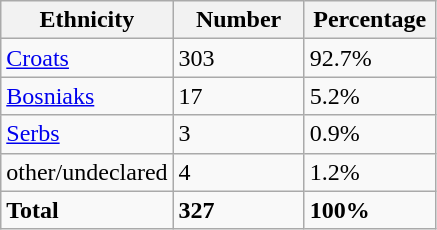<table class="wikitable">
<tr>
<th width="100px">Ethnicity</th>
<th width="80px">Number</th>
<th width="80px">Percentage</th>
</tr>
<tr>
<td><a href='#'>Croats</a></td>
<td>303</td>
<td>92.7%</td>
</tr>
<tr>
<td><a href='#'>Bosniaks</a></td>
<td>17</td>
<td>5.2%</td>
</tr>
<tr>
<td><a href='#'>Serbs</a></td>
<td>3</td>
<td>0.9%</td>
</tr>
<tr>
<td>other/undeclared</td>
<td>4</td>
<td>1.2%</td>
</tr>
<tr>
<td><strong>Total</strong></td>
<td><strong>327</strong></td>
<td><strong>100%</strong></td>
</tr>
</table>
